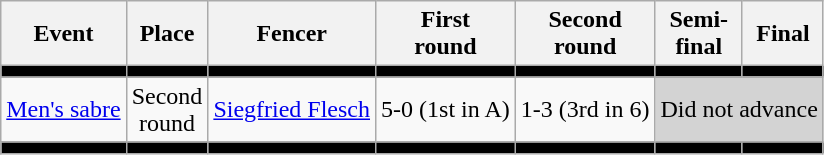<table class=wikitable>
<tr>
<th>Event</th>
<th>Place</th>
<th>Fencer</th>
<th>First <br> round</th>
<th>Second <br> round</th>
<th>Semi-<br>final</th>
<th>Final</th>
</tr>
<tr bgcolor=black>
<td></td>
<td></td>
<td></td>
<td></td>
<td></td>
<td></td>
<td></td>
</tr>
<tr align=center>
<td align=left><a href='#'>Men's sabre</a></td>
<td>Second <br> round</td>
<td align=left><a href='#'>Siegfried Flesch</a></td>
<td>5-0 (1st in A)</td>
<td>1-3 (3rd in 6)</td>
<td colspan=2 bgcolor=lightgray>Did not advance</td>
</tr>
<tr bgcolor=black>
<td></td>
<td></td>
<td></td>
<td></td>
<td></td>
<td></td>
<td></td>
</tr>
</table>
